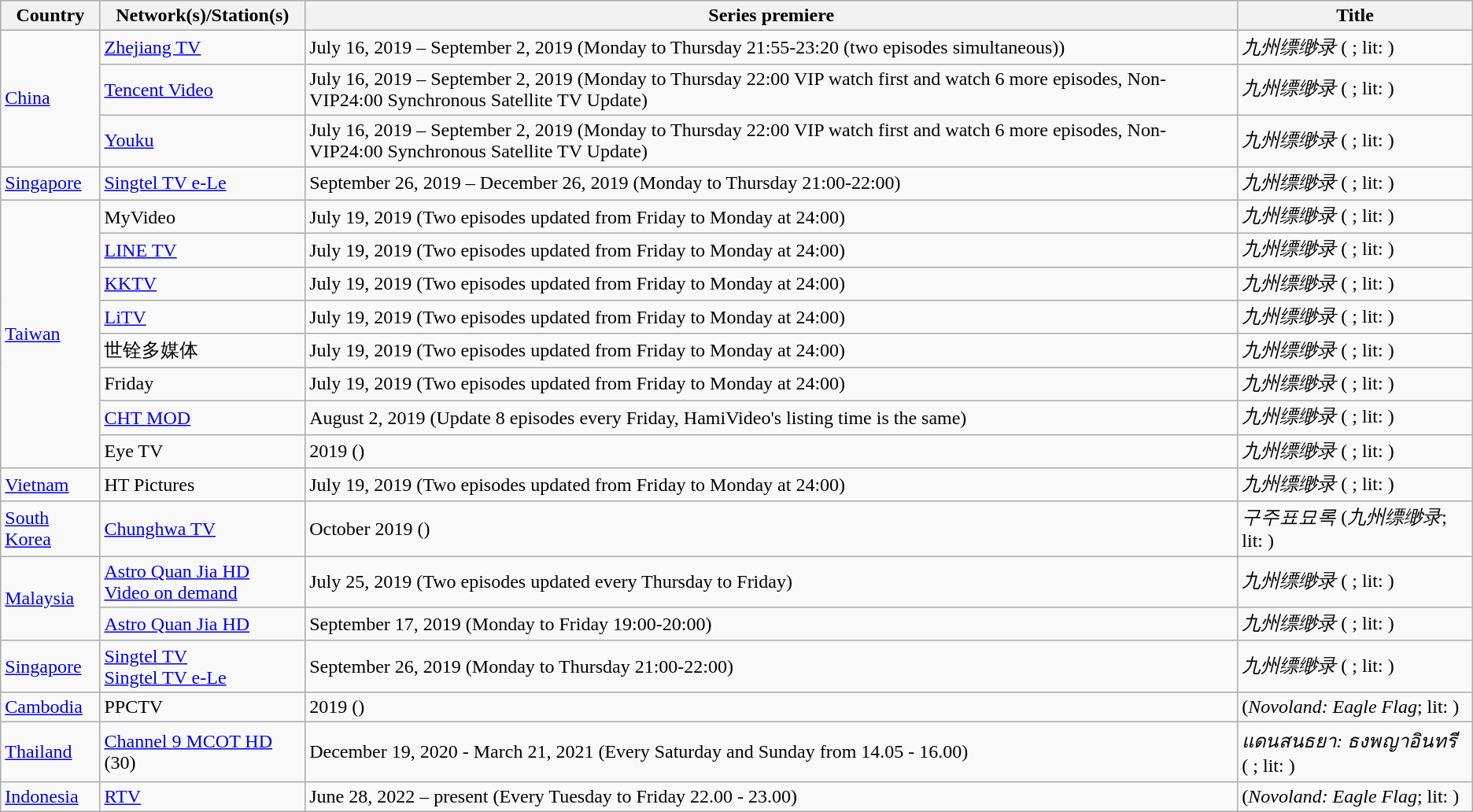<table class="wikitable">
<tr>
<th>Country</th>
<th>Network(s)/Station(s)</th>
<th>Series premiere</th>
<th>Title</th>
</tr>
<tr>
<td rowspan="3"> <a href='#'>China</a></td>
<td><a href='#'>Zhejiang TV</a></td>
<td>July 16, 2019 – September 2, 2019 (Monday to Thursday 21:55-23:20 (two episodes simultaneous))</td>
<td><em>九州缥缈录</em> (<em> </em>; lit: <em> </em>)</td>
</tr>
<tr>
<td><a href='#'>Tencent Video</a></td>
<td>July 16, 2019 – September 2, 2019 (Monday to Thursday 22:00 VIP watch first and watch 6 more episodes, Non-VIP24:00 Synchronous Satellite TV Update)</td>
<td><em>九州缥缈录</em> (<em> </em>; lit: <em> </em>)</td>
</tr>
<tr>
<td><a href='#'>Youku</a></td>
<td>July 16, 2019 – September 2, 2019 (Monday to Thursday 22:00 VIP watch first and watch 6 more episodes, Non-VIP24:00 Synchronous Satellite TV Update)</td>
<td><em>九州缥缈录</em> (<em> </em>; lit: <em> </em>)</td>
</tr>
<tr>
<td> <a href='#'>Singapore</a></td>
<td><a href='#'>Singtel TV e-Le</a></td>
<td>September 26, 2019 – December 26, 2019 (Monday to Thursday 21:00-22:00)</td>
<td><em>九州缥缈录</em> (<em> </em>; lit: <em> </em>)</td>
</tr>
<tr>
<td rowspan="8"> <a href='#'>Taiwan</a></td>
<td>MyVideo</td>
<td>July 19, 2019 (Two episodes updated from Friday to Monday at 24:00)</td>
<td><em>九州缥缈录</em> (<em> </em>; lit: <em> </em>)</td>
</tr>
<tr>
<td><a href='#'>LINE TV</a></td>
<td>July 19, 2019 (Two episodes updated from Friday to Monday at 24:00)</td>
<td><em>九州缥缈录</em> (<em> </em>; lit: <em> </em>)</td>
</tr>
<tr>
<td><a href='#'>KKTV</a></td>
<td>July 19, 2019 (Two episodes updated from Friday to Monday at 24:00)</td>
<td><em>九州缥缈录</em> (<em> </em>; lit: <em> </em>)</td>
</tr>
<tr>
<td><a href='#'>LiTV</a></td>
<td>July 19, 2019 (Two episodes updated from Friday to Monday at 24:00)</td>
<td><em>九州缥缈录</em> (<em> </em>; lit: <em> </em>)</td>
</tr>
<tr>
<td>世铨多媒体</td>
<td>July 19, 2019 (Two episodes updated from Friday to Monday at 24:00)</td>
<td><em>九州缥缈录</em> (<em> </em>; lit: <em> </em>)</td>
</tr>
<tr>
<td>Friday</td>
<td>July 19, 2019 (Two episodes updated from Friday to Monday at 24:00)</td>
<td><em>九州缥缈录</em> (<em> </em>; lit: <em> </em>)</td>
</tr>
<tr>
<td><a href='#'>CHT MOD</a></td>
<td>August 2, 2019 (Update 8 episodes every Friday, HamiVideo's listing time is the same)</td>
<td><em>九州缥缈录</em> (<em> </em>; lit: <em> </em>)</td>
</tr>
<tr>
<td>Eye TV</td>
<td>2019 ()</td>
<td><em>九州缥缈录</em> (<em> </em>; lit: <em> </em>)</td>
</tr>
<tr>
<td> <a href='#'>Vietnam</a></td>
<td>HT Pictures</td>
<td>July 19, 2019 (Two episodes updated from Friday to Monday at 24:00)</td>
<td><em>九州缥缈录</em> (<em> </em>; lit: <em> </em>)</td>
</tr>
<tr>
<td> <a href='#'>South Korea</a></td>
<td><a href='#'>Chunghwa TV</a></td>
<td>October 2019 ()</td>
<td><em>구주표묘록</em> (<em>九州缥缈录</em>; lit: <em> </em>)</td>
</tr>
<tr>
<td rowspan="2"> <a href='#'>Malaysia</a></td>
<td><a href='#'>Astro Quan Jia HD</a> <br> <a href='#'>Video on demand</a></td>
<td>July 25, 2019 (Two episodes updated every Thursday to Friday)</td>
<td><em>九州缥缈录</em> (<em> </em>; lit: <em> </em>)</td>
</tr>
<tr>
<td><a href='#'>Astro Quan Jia HD</a></td>
<td>September 17, 2019 (Monday to Friday 19:00-20:00)</td>
<td><em>九州缥缈录</em> (<em> </em>; lit: <em> </em>)</td>
</tr>
<tr>
<td> <a href='#'>Singapore</a></td>
<td><a href='#'>Singtel TV</a> <br> <a href='#'>Singtel TV e-Le</a></td>
<td>September 26, 2019 (Monday to Thursday 21:00-22:00)</td>
<td><em>九州缥缈录</em> (<em> </em>; lit: <em> </em>)</td>
</tr>
<tr>
<td> <a href='#'>Cambodia</a></td>
<td>PPCTV</td>
<td>2019 ()</td>
<td><em> </em> (<em>Novoland: Eagle Flag</em>; lit: <em> </em>)</td>
</tr>
<tr>
<td> <a href='#'>Thailand</a></td>
<td><a href='#'>Channel 9 MCOT HD</a> (30)</td>
<td>December 19, 2020 - March 21, 2021 (Every Saturday and Sunday from 14.05 - 16.00)</td>
<td><em>แดนสนธยา: ธงพญาอินทรี</em> (<em> </em>; lit: <em> </em>)</td>
</tr>
<tr>
<td> <a href='#'>Indonesia</a></td>
<td><a href='#'>RTV</a></td>
<td>June 28, 2022 – present (Every Tuesday to Friday 22.00 - 23.00)</td>
<td><em> </em> (<em>Novoland: Eagle Flag</em>; lit: <em> </em>)</td>
</tr>
</table>
